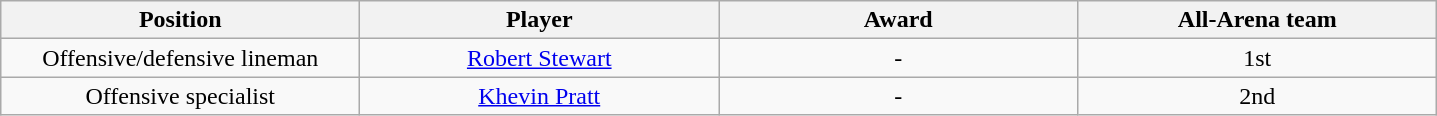<table class="wikitable sortable">
<tr>
<th bgcolor="#DDDDFF" width="20%">Position</th>
<th bgcolor="#DDDDFF" width="20%">Player</th>
<th bgcolor="#DDDDFF" width="20%">Award</th>
<th bgcolor="#DDDDFF" width="20%">All-Arena team</th>
</tr>
<tr align="center">
<td>Offensive/defensive lineman</td>
<td><a href='#'>Robert Stewart</a></td>
<td>-</td>
<td>1st</td>
</tr>
<tr align="center">
<td>Offensive specialist</td>
<td><a href='#'>Khevin Pratt</a></td>
<td>-</td>
<td>2nd</td>
</tr>
</table>
